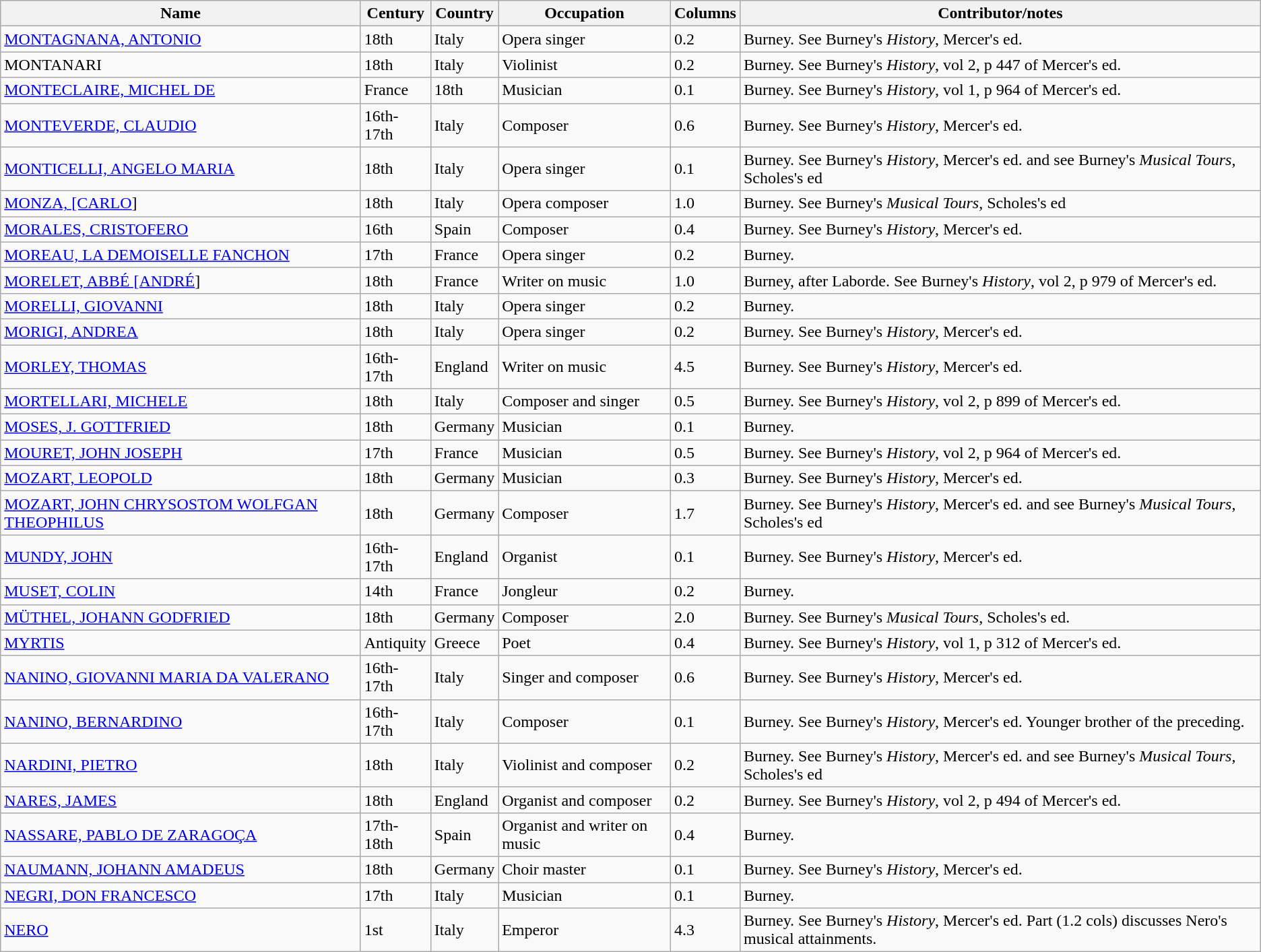<table class="wikitable">
<tr>
<th>Name</th>
<th>Century</th>
<th>Country</th>
<th>Occupation</th>
<th>Columns</th>
<th>Contributor/notes</th>
</tr>
<tr>
<td><a href='#'>MONTAGNANA, ANTONIO</a></td>
<td>18th</td>
<td>Italy</td>
<td>Opera singer</td>
<td>0.2</td>
<td>Burney. See Burney's <em>History</em>, Mercer's ed.</td>
</tr>
<tr>
<td>MONTANARI</td>
<td>18th</td>
<td>Italy</td>
<td>Violinist</td>
<td>0.2</td>
<td>Burney. See Burney's <em>History</em>, vol 2, p 447 of Mercer's ed.</td>
</tr>
<tr>
<td><a href='#'>MONTECLAIRE, MICHEL DE</a></td>
<td>France</td>
<td>18th</td>
<td>Musician</td>
<td>0.1</td>
<td>Burney. See Burney's <em>History</em>, vol 1, p 964 of Mercer's ed.</td>
</tr>
<tr>
<td><a href='#'>MONTEVERDE, CLAUDIO</a></td>
<td>16th-17th</td>
<td>Italy</td>
<td>Composer</td>
<td>0.6</td>
<td>Burney. See Burney's <em>History</em>, Mercer's ed.</td>
</tr>
<tr>
<td><a href='#'>MONTICELLI, ANGELO MARIA</a></td>
<td>18th</td>
<td>Italy</td>
<td>Opera singer</td>
<td>0.1</td>
<td>Burney. See Burney's <em>History</em>, Mercer's ed. and see Burney's <em>Musical Tours</em>, Scholes's ed</td>
</tr>
<tr>
<td><a href='#'>MONZA, [CARLO</a>]</td>
<td>18th</td>
<td>Italy</td>
<td>Opera composer</td>
<td>1.0</td>
<td>Burney. See Burney's <em>Musical Tours</em>, Scholes's ed</td>
</tr>
<tr>
<td><a href='#'>MORALES, CRISTOFERO</a></td>
<td>16th</td>
<td>Spain</td>
<td>Composer</td>
<td>0.4</td>
<td>Burney. See Burney's <em>History</em>, Mercer's ed.</td>
</tr>
<tr>
<td><a href='#'>MOREAU, LA DEMOISELLE FANCHON</a></td>
<td>17th</td>
<td>France</td>
<td>Opera singer</td>
<td>0.2</td>
<td>Burney.</td>
</tr>
<tr>
<td><a href='#'>MORELET, ABBÉ [ANDRÉ</a>]</td>
<td>18th</td>
<td>France</td>
<td>Writer on music</td>
<td>1.0</td>
<td>Burney, after Laborde. See Burney's <em>History</em>, vol 2, p 979 of Mercer's ed.</td>
</tr>
<tr>
<td><a href='#'>MORELLI, GIOVANNI</a></td>
<td>18th</td>
<td>Italy</td>
<td>Opera singer</td>
<td>0.2</td>
<td>Burney.</td>
</tr>
<tr>
<td><a href='#'>MORIGI, ANDREA</a></td>
<td>18th</td>
<td>Italy</td>
<td>Opera singer</td>
<td>0.2</td>
<td>Burney. See Burney's <em>History</em>, Mercer's ed.</td>
</tr>
<tr>
<td><a href='#'>MORLEY, THOMAS</a></td>
<td>16th-17th</td>
<td>England</td>
<td>Writer on music</td>
<td>4.5</td>
<td>Burney. See Burney's <em>History</em>, Mercer's ed.</td>
</tr>
<tr>
<td><a href='#'>MORTELLARI, MICHELE</a></td>
<td>18th</td>
<td>Italy</td>
<td>Composer and singer</td>
<td>0.5</td>
<td>Burney. See Burney's <em>History</em>, vol 2, p 899 of Mercer's ed.</td>
</tr>
<tr>
<td><a href='#'>MOSES, J. GOTTFRIED</a></td>
<td>18th</td>
<td>Germany</td>
<td>Musician</td>
<td>0.1</td>
<td>Burney.</td>
</tr>
<tr>
<td><a href='#'>MOURET, JOHN JOSEPH</a></td>
<td>17th</td>
<td>France</td>
<td>Musician</td>
<td>0.5</td>
<td>Burney. See Burney's <em>History</em>, vol 2, p 964 of Mercer's ed.</td>
</tr>
<tr>
<td><a href='#'>MOZART, LEOPOLD</a></td>
<td>18th</td>
<td>Germany</td>
<td>Musician</td>
<td>0.3</td>
<td>Burney. See Burney's <em>History</em>, Mercer's ed.</td>
</tr>
<tr>
<td><a href='#'>MOZART, JOHN CHRYSOSTOM WOLFGAN THEOPHILUS</a></td>
<td>18th</td>
<td>Germany</td>
<td>Composer</td>
<td>1.7</td>
<td>Burney. See Burney's <em>History</em>, Mercer's ed. and see Burney's <em>Musical Tours</em>, Scholes's ed</td>
</tr>
<tr>
<td><a href='#'>MUNDY, JOHN</a></td>
<td>16th-17th</td>
<td>England</td>
<td>Organist</td>
<td>0.1</td>
<td>Burney. See Burney's <em>History</em>, Mercer's ed.</td>
</tr>
<tr>
<td><a href='#'>MUSET, COLIN</a></td>
<td>14th</td>
<td>France</td>
<td>Jongleur</td>
<td>0.2</td>
<td>Burney.</td>
</tr>
<tr>
<td><a href='#'>MÜTHEL, JOHANN GODFRIED</a></td>
<td>18th</td>
<td>Germany</td>
<td>Composer</td>
<td>2.0</td>
<td>Burney. See Burney's <em>Musical Tours</em>, Scholes's ed.</td>
</tr>
<tr>
<td><a href='#'>MYRTIS</a></td>
<td>Antiquity</td>
<td>Greece</td>
<td>Poet</td>
<td>0.4</td>
<td>Burney. See Burney's <em>History</em>, vol 1, p 312 of Mercer's ed.</td>
</tr>
<tr>
<td><a href='#'>NANINO, GIOVANNI MARIA DA VALERANO</a></td>
<td>16th-17th</td>
<td>Italy</td>
<td>Singer and composer</td>
<td>0.6</td>
<td>Burney. See Burney's <em>History</em>, Mercer's ed.</td>
</tr>
<tr>
<td><a href='#'>NANINO, BERNARDINO</a></td>
<td>16th-17th</td>
<td>Italy</td>
<td>Composer</td>
<td>0.1</td>
<td>Burney. See Burney's <em>History</em>, Mercer's ed. Younger brother of the preceding.</td>
</tr>
<tr>
<td><a href='#'>NARDINI, PIETRO</a></td>
<td>18th</td>
<td>Italy</td>
<td>Violinist and composer</td>
<td>0.2</td>
<td>Burney. See Burney's <em>History</em>, Mercer's ed. and see Burney's <em>Musical Tours</em>, Scholes's ed</td>
</tr>
<tr>
<td><a href='#'>NARES, JAMES</a></td>
<td>18th</td>
<td>England</td>
<td>Organist and composer</td>
<td>0.2</td>
<td>Burney. See Burney's <em>History</em>, vol 2, p 494 of Mercer's ed.</td>
</tr>
<tr>
<td><a href='#'>NASSARE, PABLO DE ZARAGOÇA</a></td>
<td>17th-18th</td>
<td>Spain</td>
<td>Organist and writer on music</td>
<td>0.4</td>
<td>Burney.</td>
</tr>
<tr>
<td><a href='#'>NAUMANN, JOHANN AMADEUS</a></td>
<td>18th</td>
<td>Germany</td>
<td>Choir master</td>
<td>0.1</td>
<td>Burney. See Burney's <em>History</em>, Mercer's ed.</td>
</tr>
<tr>
<td><a href='#'>NEGRI, DON FRANCESCO</a></td>
<td>17th</td>
<td>Italy</td>
<td>Musician</td>
<td>0.1</td>
<td>Burney.</td>
</tr>
<tr>
<td><a href='#'>NERO</a></td>
<td>1st</td>
<td>Italy</td>
<td>Emperor</td>
<td>4.3</td>
<td>Burney. See Burney's <em>History</em>, Mercer's ed. Part (1.2 cols) discusses Nero's musical attainments.</td>
</tr>
</table>
